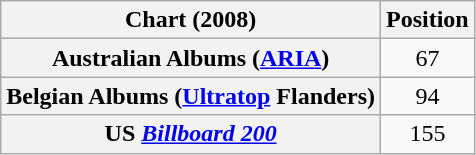<table class="wikitable sortable plainrowheaders" style="text-align:center">
<tr>
<th scope="col">Chart (2008)</th>
<th scope="col">Position</th>
</tr>
<tr>
<th scope="row">Australian Albums (<a href='#'>ARIA</a>)</th>
<td>67</td>
</tr>
<tr>
<th scope="row">Belgian Albums (<a href='#'>Ultratop</a> Flanders)</th>
<td>94</td>
</tr>
<tr>
<th scope="row">US <em><a href='#'>Billboard 200</a></em></th>
<td>155</td>
</tr>
</table>
